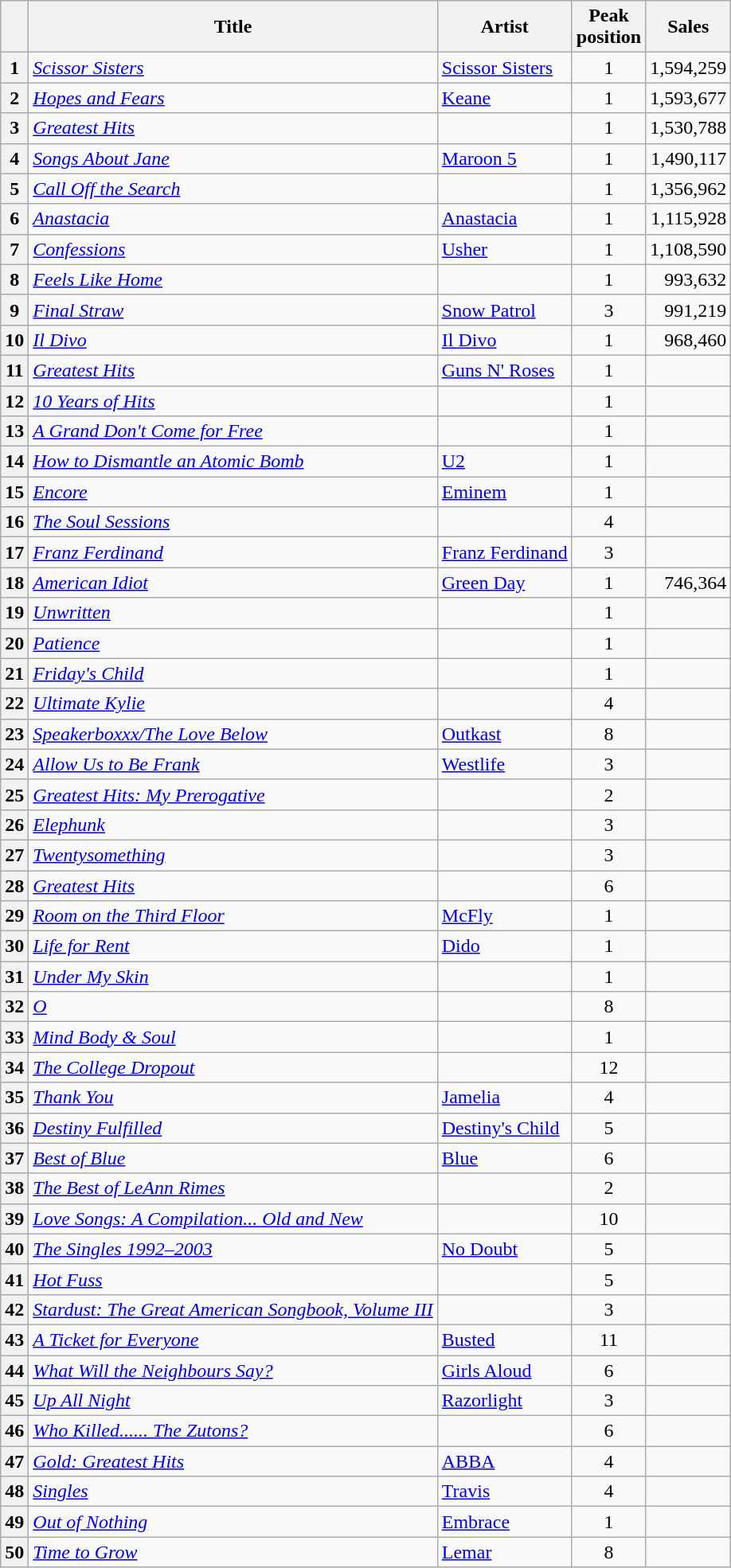<table class="wikitable sortable plainrowheaders">
<tr>
<th scope=col></th>
<th scope=col>Title</th>
<th scope=col>Artist</th>
<th scope=col>Peak<br>position</th>
<th scope=col>Sales</th>
</tr>
<tr>
<th scope=row style="text-align:center;">1</th>
<td><em><a href='#'>Scissor Sisters</a></em></td>
<td><a href='#'>Scissor Sisters</a></td>
<td align="center">1</td>
<td align="right">1,594,259</td>
</tr>
<tr>
<th scope=row style="text-align:center;">2</th>
<td><em><a href='#'>Hopes and Fears</a></em></td>
<td><a href='#'>Keane</a></td>
<td align="center">1</td>
<td align="right">1,593,677</td>
</tr>
<tr>
<th scope=row style="text-align:center;">3</th>
<td><em><a href='#'>Greatest Hits</a></em></td>
<td></td>
<td align="center">1</td>
<td align="right">1,530,788</td>
</tr>
<tr>
<th scope=row style="text-align:center;">4</th>
<td><em><a href='#'>Songs About Jane</a></em></td>
<td><a href='#'>Maroon 5</a></td>
<td align="center">1</td>
<td align="right">1,490,117</td>
</tr>
<tr>
<th scope=row style="text-align:center;">5</th>
<td><em><a href='#'>Call Off the Search</a></em></td>
<td></td>
<td align="center">1</td>
<td align="right">1,356,962</td>
</tr>
<tr>
<th scope=row style="text-align:center;">6</th>
<td><em><a href='#'>Anastacia</a></em></td>
<td><a href='#'>Anastacia</a></td>
<td align="center">1</td>
<td align="right">1,115,928</td>
</tr>
<tr>
<th scope=row style="text-align:center;">7</th>
<td><em><a href='#'>Confessions</a></em></td>
<td><a href='#'>Usher</a></td>
<td align="center">1</td>
<td align="right">1,108,590</td>
</tr>
<tr>
<th scope=row style="text-align:center;">8</th>
<td><em><a href='#'>Feels Like Home</a></em></td>
<td></td>
<td align="center">1</td>
<td align="right">993,632</td>
</tr>
<tr>
<th scope=row style="text-align:center;">9</th>
<td><em><a href='#'>Final Straw</a></em></td>
<td><a href='#'>Snow Patrol</a></td>
<td align="center">3</td>
<td align="right">991,219</td>
</tr>
<tr>
<th scope=row style="text-align:center;">10</th>
<td><em><a href='#'>Il Divo</a></em></td>
<td><a href='#'>Il Divo</a></td>
<td align="center">1</td>
<td align="right">968,460</td>
</tr>
<tr>
<th scope=row style="text-align:center;">11</th>
<td><em><a href='#'>Greatest Hits</a></em></td>
<td><a href='#'>Guns N' Roses</a></td>
<td align="center">1</td>
<td></td>
</tr>
<tr>
<th scope=row style="text-align:center;">12</th>
<td><em><a href='#'>10 Years of Hits</a></em></td>
<td></td>
<td align="center">1</td>
<td></td>
</tr>
<tr>
<th scope=row style="text-align:center;">13</th>
<td><em><a href='#'>A Grand Don't Come for Free</a></em></td>
<td></td>
<td align="center">1</td>
<td></td>
</tr>
<tr>
<th scope=row style="text-align:center;">14</th>
<td><em><a href='#'>How to Dismantle an Atomic Bomb</a></em></td>
<td><a href='#'>U2</a></td>
<td align="center">1</td>
<td></td>
</tr>
<tr>
<th scope=row style="text-align:center;">15</th>
<td><em><a href='#'>Encore</a></em></td>
<td><a href='#'>Eminem</a></td>
<td align="center">1</td>
<td></td>
</tr>
<tr>
<th scope=row style="text-align:center;">16</th>
<td><em><a href='#'>The Soul Sessions</a></em></td>
<td></td>
<td align="center">4</td>
<td></td>
</tr>
<tr>
<th scope=row style="text-align:center;">17</th>
<td><em><a href='#'>Franz Ferdinand</a></em></td>
<td><a href='#'>Franz Ferdinand</a></td>
<td align="center">3</td>
<td></td>
</tr>
<tr>
<th scope=row style="text-align:center;">18</th>
<td><em><a href='#'>American Idiot</a></em></td>
<td><a href='#'>Green Day</a></td>
<td align="center">1</td>
<td align="right">746,364</td>
</tr>
<tr>
<th scope=row style="text-align:center;">19</th>
<td><em><a href='#'>Unwritten</a></em></td>
<td></td>
<td align="center">1</td>
<td></td>
</tr>
<tr>
<th scope=row style="text-align:center;">20</th>
<td><em><a href='#'>Patience</a></em></td>
<td></td>
<td align="center">1</td>
<td></td>
</tr>
<tr>
<th scope=row style="text-align:center;">21</th>
<td><em><a href='#'>Friday's Child</a></em></td>
<td></td>
<td align="center">1</td>
<td></td>
</tr>
<tr>
<th scope=row style="text-align:center;">22</th>
<td><em><a href='#'>Ultimate Kylie</a></em></td>
<td></td>
<td align="center">4</td>
<td></td>
</tr>
<tr>
<th scope=row style="text-align:center;">23</th>
<td><em><a href='#'>Speakerboxxx/The Love Below</a></em></td>
<td><a href='#'>Outkast</a></td>
<td align="center">8</td>
<td></td>
</tr>
<tr>
<th scope=row style="text-align:center;">24</th>
<td><em><a href='#'>Allow Us to Be Frank</a></em></td>
<td><a href='#'>Westlife</a></td>
<td align="center">3</td>
<td></td>
</tr>
<tr>
<th scope=row style="text-align:center;">25</th>
<td><em><a href='#'>Greatest Hits: My Prerogative</a></em></td>
<td></td>
<td align="center">2</td>
<td></td>
</tr>
<tr>
<th scope=row style="text-align:center;">26</th>
<td><em><a href='#'>Elephunk</a></em></td>
<td></td>
<td align="center">3</td>
<td></td>
</tr>
<tr>
<th scope=row style="text-align:center;">27</th>
<td><em><a href='#'>Twentysomething</a></em></td>
<td></td>
<td align="center">3</td>
<td></td>
</tr>
<tr>
<th scope=row style="text-align:center;">28</th>
<td><em><a href='#'>Greatest Hits</a></em></td>
<td></td>
<td align="center">6</td>
<td></td>
</tr>
<tr>
<th scope=row style="text-align:center;">29</th>
<td><em><a href='#'>Room on the Third Floor</a></em></td>
<td><a href='#'>McFly</a></td>
<td align="center">1</td>
<td></td>
</tr>
<tr>
<th scope=row style="text-align:center;">30</th>
<td><em><a href='#'>Life for Rent</a></em></td>
<td><a href='#'>Dido</a></td>
<td align="center">1</td>
<td></td>
</tr>
<tr>
<th scope=row style="text-align:center;">31</th>
<td><em><a href='#'>Under My Skin</a></em></td>
<td></td>
<td align="center">1</td>
<td></td>
</tr>
<tr>
<th scope=row style="text-align:center;">32</th>
<td><em><a href='#'>O</a></em></td>
<td></td>
<td align="center">8</td>
<td></td>
</tr>
<tr>
<th scope=row style="text-align:center;">33</th>
<td><em><a href='#'>Mind Body & Soul</a></em></td>
<td></td>
<td align="center">1</td>
<td></td>
</tr>
<tr>
<th scope=row style="text-align:center;">34</th>
<td><em><a href='#'>The College Dropout</a></em></td>
<td></td>
<td align="center">12</td>
<td></td>
</tr>
<tr>
<th scope=row style="text-align:center;">35</th>
<td><em><a href='#'>Thank You</a></em></td>
<td><a href='#'>Jamelia</a></td>
<td align="center">4</td>
<td></td>
</tr>
<tr>
<th scope=row style="text-align:center;">36</th>
<td><em><a href='#'>Destiny Fulfilled</a></em></td>
<td><a href='#'>Destiny's Child</a></td>
<td align="center">5</td>
<td></td>
</tr>
<tr>
<th scope=row style="text-align:center;">37</th>
<td><em><a href='#'>Best of Blue</a></em></td>
<td><a href='#'>Blue</a></td>
<td align="center">6</td>
<td></td>
</tr>
<tr>
<th scope=row style="text-align:center;">38</th>
<td><em><a href='#'>The Best of LeAnn Rimes</a></em></td>
<td></td>
<td align="center">2</td>
<td></td>
</tr>
<tr>
<th scope=row style="text-align:center;">39</th>
<td><em><a href='#'>Love Songs: A Compilation... Old and New</a></em></td>
<td></td>
<td align="center">10</td>
<td></td>
</tr>
<tr>
<th scope=row style="text-align:center;">40</th>
<td><em><a href='#'>The Singles 1992–2003</a></em></td>
<td><a href='#'>No Doubt</a></td>
<td align="center">5</td>
<td></td>
</tr>
<tr>
<th scope=row style="text-align:center;">41</th>
<td><em><a href='#'>Hot Fuss</a></em></td>
<td></td>
<td align="center">5</td>
<td></td>
</tr>
<tr>
<th scope=row style="text-align:center;">42</th>
<td><em><a href='#'>Stardust: The Great American Songbook, Volume III</a></em></td>
<td></td>
<td align="center">3</td>
<td></td>
</tr>
<tr>
<th scope=row style="text-align:center;">43</th>
<td><em><a href='#'>A Ticket for Everyone</a></em></td>
<td><a href='#'>Busted</a></td>
<td align="center">11</td>
<td></td>
</tr>
<tr>
<th scope=row style="text-align:center;">44</th>
<td><em><a href='#'>What Will the Neighbours Say?</a></em></td>
<td><a href='#'>Girls Aloud</a></td>
<td align="center">6</td>
<td></td>
</tr>
<tr>
<th scope=row style="text-align:center;">45</th>
<td><em><a href='#'>Up All Night</a></em></td>
<td><a href='#'>Razorlight</a></td>
<td align="center">3</td>
<td></td>
</tr>
<tr>
<th scope=row style="text-align:center;">46</th>
<td><em><a href='#'>Who Killed...... The Zutons?</a></em></td>
<td></td>
<td align="center">6</td>
<td></td>
</tr>
<tr>
<th scope=row style="text-align:center;">47</th>
<td><em><a href='#'>Gold: Greatest Hits</a></em></td>
<td><a href='#'>ABBA</a></td>
<td align="center">4</td>
<td></td>
</tr>
<tr>
<th scope=row style="text-align:center;">48</th>
<td><em><a href='#'>Singles</a></em></td>
<td><a href='#'>Travis</a></td>
<td align="center">4</td>
<td></td>
</tr>
<tr>
<th scope=row style="text-align:center;">49</th>
<td><em><a href='#'>Out of Nothing</a></em></td>
<td><a href='#'>Embrace</a></td>
<td align="center">1</td>
<td></td>
</tr>
<tr>
<th scope=row style="text-align:center;">50</th>
<td><em><a href='#'>Time to Grow</a></em></td>
<td><a href='#'>Lemar</a></td>
<td align="center">8</td>
<td></td>
</tr>
</table>
